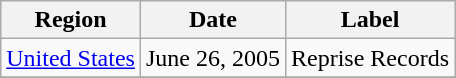<table class="wikitable">
<tr>
<th>Region</th>
<th>Date</th>
<th>Label</th>
</tr>
<tr>
<td rowspan="1"><a href='#'>United States</a></td>
<td rowspan="1">June 26, 2005</td>
<td rowspan="1">Reprise Records</td>
</tr>
<tr>
</tr>
</table>
